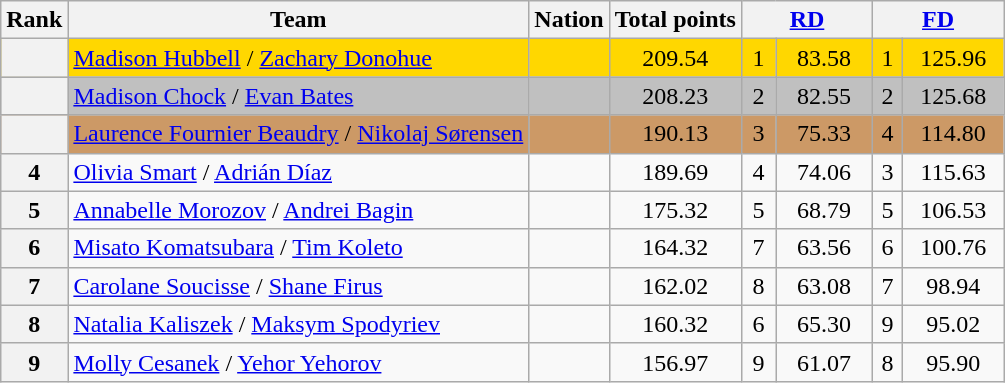<table class="wikitable sortable" style="text-align:left;">
<tr>
<th scope="col">Rank</th>
<th scope="col">Team</th>
<th scope="col">Nation</th>
<th scope="col">Total points</th>
<th scope="col" colspan="2" width="80px"><a href='#'>RD</a></th>
<th scope="col" colspan="2" width="80px"><a href='#'>FD</a></th>
</tr>
<tr bgcolor="gold">
<th scope="row"></th>
<td><a href='#'>Madison Hubbell</a> / <a href='#'>Zachary Donohue</a></td>
<td></td>
<td align="center">209.54</td>
<td align="center">1</td>
<td align="center">83.58</td>
<td align="center">1</td>
<td align="center">125.96</td>
</tr>
<tr bgcolor="silver">
<th scope="row"></th>
<td><a href='#'>Madison Chock</a> / <a href='#'>Evan Bates</a></td>
<td></td>
<td align="center">208.23</td>
<td align="center">2</td>
<td align="center">82.55</td>
<td align="center">2</td>
<td align="center">125.68</td>
</tr>
<tr bgcolor="cc9966">
<th scope="row"></th>
<td><a href='#'>Laurence Fournier Beaudry</a> / <a href='#'>Nikolaj Sørensen</a></td>
<td></td>
<td align="center">190.13</td>
<td align="center">3</td>
<td align="center">75.33</td>
<td align="center">4</td>
<td align="center">114.80</td>
</tr>
<tr>
<th scope="row">4</th>
<td><a href='#'>Olivia Smart</a> / <a href='#'>Adrián Díaz</a></td>
<td></td>
<td align="center">189.69</td>
<td align="center">4</td>
<td align="center">74.06</td>
<td align="center">3</td>
<td align="center">115.63</td>
</tr>
<tr>
<th scope="row">5</th>
<td><a href='#'>Annabelle Morozov</a> / <a href='#'>Andrei Bagin</a></td>
<td></td>
<td align="center">175.32</td>
<td align="center">5</td>
<td align="center">68.79</td>
<td align="center">5</td>
<td align="center">106.53</td>
</tr>
<tr>
<th scope="row">6</th>
<td><a href='#'>Misato Komatsubara</a> / <a href='#'>Tim Koleto</a></td>
<td></td>
<td align="center">164.32</td>
<td align="center">7</td>
<td align="center">63.56</td>
<td align="center">6</td>
<td align="center">100.76</td>
</tr>
<tr>
<th scope="row">7</th>
<td><a href='#'>Carolane Soucisse</a> / <a href='#'>Shane Firus</a></td>
<td></td>
<td align="center">162.02</td>
<td align="center">8</td>
<td align="center">63.08</td>
<td align="center">7</td>
<td align="center">98.94</td>
</tr>
<tr>
<th scope="row">8</th>
<td><a href='#'>Natalia Kaliszek</a> / <a href='#'>Maksym Spodyriev</a></td>
<td></td>
<td align="center">160.32</td>
<td align="center">6</td>
<td align="center">65.30</td>
<td align="center">9</td>
<td align="center">95.02</td>
</tr>
<tr>
<th scope="row">9</th>
<td><a href='#'>Molly Cesanek</a> / <a href='#'>Yehor Yehorov</a></td>
<td></td>
<td align="center">156.97</td>
<td align="center">9</td>
<td align="center">61.07</td>
<td align="center">8</td>
<td align="center">95.90</td>
</tr>
</table>
